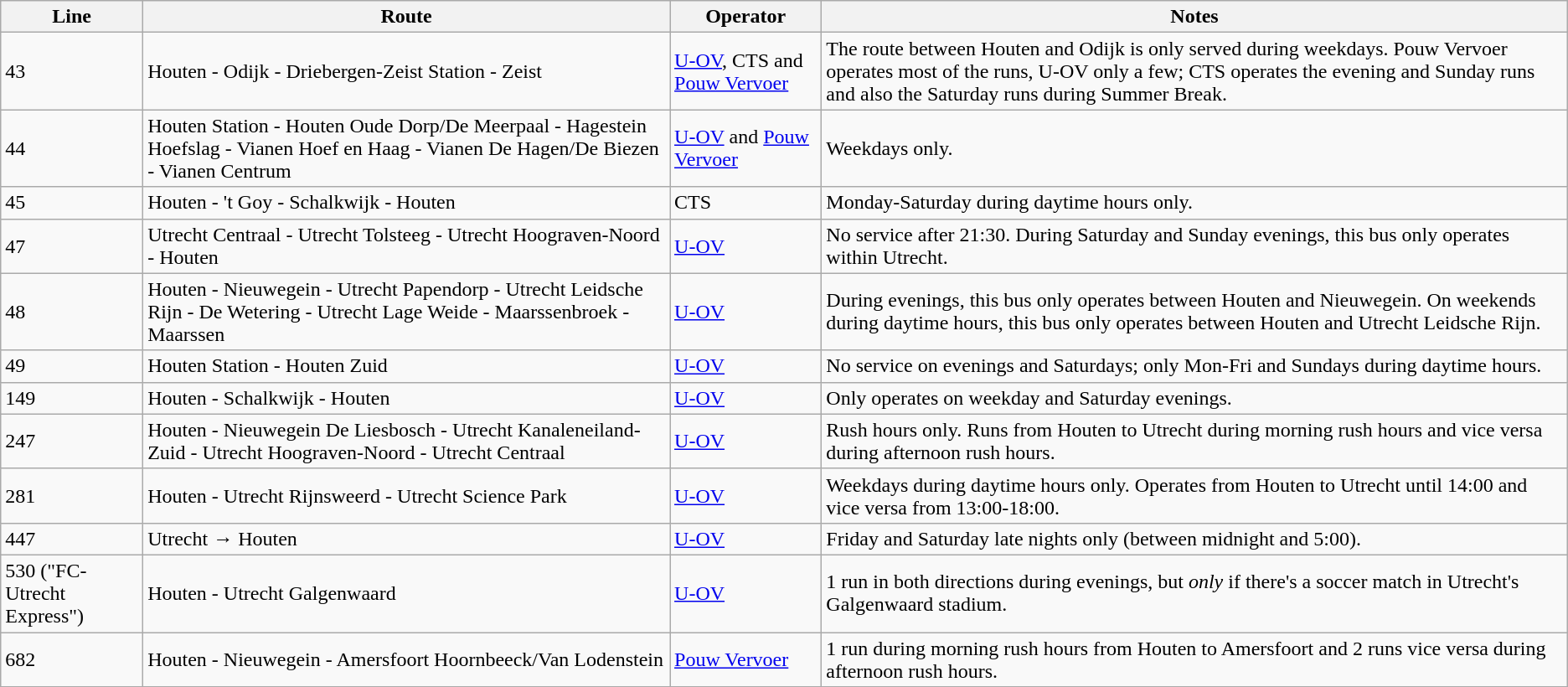<table class="wikitable">
<tr>
<th>Line</th>
<th>Route</th>
<th>Operator</th>
<th>Notes</th>
</tr>
<tr>
<td>43</td>
<td>Houten - Odijk - Driebergen-Zeist Station - Zeist</td>
<td><a href='#'>U-OV</a>, CTS and <a href='#'>Pouw Vervoer</a></td>
<td>The route between Houten and Odijk is only served during weekdays. Pouw Vervoer operates most of the runs, U-OV only a few; CTS operates the evening and Sunday runs and also the Saturday runs during Summer Break.</td>
</tr>
<tr>
<td>44</td>
<td>Houten Station - Houten Oude Dorp/De Meerpaal - Hagestein Hoefslag - Vianen Hoef en Haag - Vianen De Hagen/De Biezen - Vianen Centrum</td>
<td><a href='#'>U-OV</a> and <a href='#'>Pouw Vervoer</a></td>
<td>Weekdays only.</td>
</tr>
<tr>
<td>45</td>
<td>Houten - 't Goy - Schalkwijk - Houten</td>
<td>CTS</td>
<td>Monday-Saturday during daytime hours only.</td>
</tr>
<tr>
<td>47</td>
<td>Utrecht Centraal - Utrecht Tolsteeg - Utrecht Hoograven-Noord - Houten</td>
<td><a href='#'>U-OV</a></td>
<td>No service after 21:30. During Saturday and Sunday evenings, this bus only operates within Utrecht.</td>
</tr>
<tr>
<td>48</td>
<td>Houten - Nieuwegein - Utrecht Papendorp - Utrecht Leidsche Rijn - De Wetering - Utrecht Lage Weide - Maarssenbroek - Maarssen</td>
<td><a href='#'>U-OV</a></td>
<td>During evenings, this bus only operates between Houten and Nieuwegein. On weekends during daytime hours, this bus only operates between Houten and Utrecht Leidsche Rijn.</td>
</tr>
<tr>
<td>49</td>
<td>Houten Station - Houten Zuid</td>
<td><a href='#'>U-OV</a></td>
<td>No service on evenings and Saturdays; only Mon-Fri and Sundays during daytime hours.</td>
</tr>
<tr>
<td>149</td>
<td>Houten - Schalkwijk - Houten</td>
<td><a href='#'>U-OV</a></td>
<td>Only operates on weekday and Saturday evenings.</td>
</tr>
<tr>
<td>247</td>
<td>Houten - Nieuwegein De Liesbosch - Utrecht Kanaleneiland-Zuid - Utrecht Hoograven-Noord - Utrecht Centraal</td>
<td><a href='#'>U-OV</a></td>
<td>Rush hours only. Runs from Houten to Utrecht during morning rush hours and vice versa during afternoon rush hours.</td>
</tr>
<tr>
<td>281</td>
<td>Houten - Utrecht Rijnsweerd - Utrecht Science Park</td>
<td><a href='#'>U-OV</a></td>
<td>Weekdays during daytime hours only. Operates from Houten to Utrecht until 14:00 and vice versa from 13:00-18:00.</td>
</tr>
<tr>
<td>447</td>
<td>Utrecht → Houten</td>
<td><a href='#'>U-OV</a></td>
<td>Friday and Saturday late nights only (between midnight and 5:00).</td>
</tr>
<tr>
<td>530 ("FC-Utrecht Express")</td>
<td>Houten - Utrecht Galgenwaard</td>
<td><a href='#'>U-OV</a></td>
<td>1 run in both directions during evenings, but <em>only</em> if there's a soccer match in Utrecht's Galgenwaard stadium.</td>
</tr>
<tr>
<td>682</td>
<td>Houten - Nieuwegein - Amersfoort Hoornbeeck/Van Lodenstein</td>
<td><a href='#'>Pouw Vervoer</a></td>
<td>1 run during morning rush hours from Houten to Amersfoort and 2 runs vice versa during afternoon rush hours.</td>
</tr>
</table>
